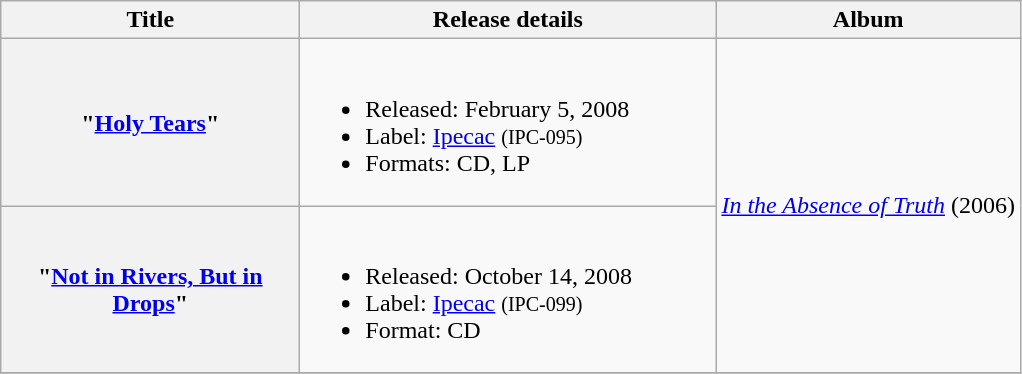<table class ="wikitable plainrowheaders">
<tr>
<th style="width:12em;">Title</th>
<th width="270">Release details</th>
<th>Album</th>
</tr>
<tr>
<th scope="Row">"<a href='#'>Holy Tears</a>"</th>
<td><br><ul><li>Released: February 5, 2008</li><li>Label: <a href='#'>Ipecac</a> <small>(IPC-095)</small></li><li>Formats: CD, LP</li></ul></td>
<td rowspan="2"><em><a href='#'>In the Absence of Truth</a></em> (2006)</td>
</tr>
<tr>
<th scope="Row">"<a href='#'>Not in Rivers, But in Drops</a>"</th>
<td><br><ul><li>Released: October 14, 2008</li><li>Label: <a href='#'>Ipecac</a> <small>(IPC-099)</small></li><li>Format: CD</li></ul></td>
</tr>
<tr>
</tr>
</table>
